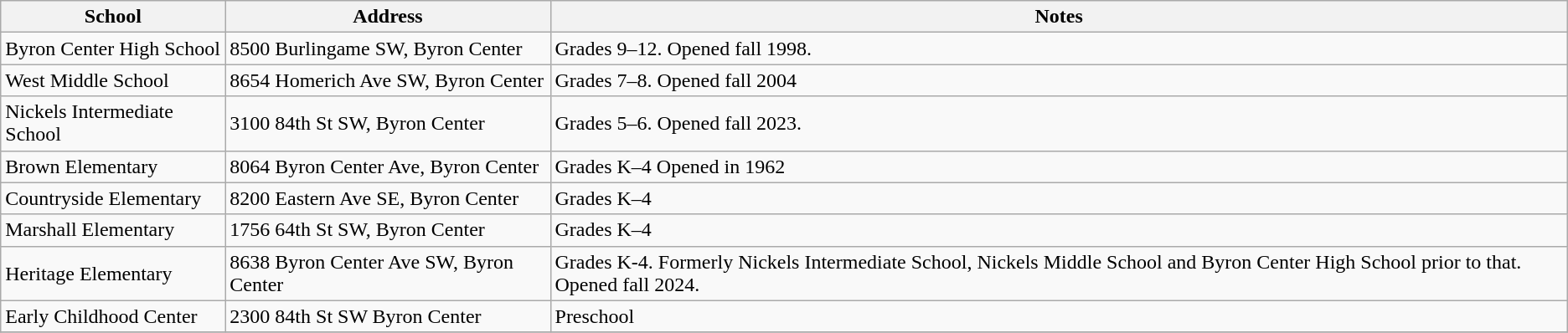<table class="wikitable">
<tr>
<th>School</th>
<th>Address</th>
<th>Notes</th>
</tr>
<tr>
<td>Byron Center High School</td>
<td>8500 Burlingame SW, Byron Center</td>
<td>Grades 9–12. Opened fall 1998.</td>
</tr>
<tr>
<td>West Middle School</td>
<td>8654 Homerich Ave SW, Byron Center</td>
<td>Grades 7–8. Opened fall 2004</td>
</tr>
<tr>
<td>Nickels Intermediate School</td>
<td>3100 84th St SW, Byron Center</td>
<td>Grades 5–6. Opened fall 2023.</td>
</tr>
<tr>
<td>Brown Elementary</td>
<td>8064 Byron Center Ave, Byron Center</td>
<td>Grades K–4 Opened in 1962</td>
</tr>
<tr>
<td>Countryside Elementary</td>
<td>8200 Eastern Ave SE, Byron Center</td>
<td>Grades K–4</td>
</tr>
<tr>
<td>Marshall Elementary</td>
<td>1756 64th St SW, Byron Center</td>
<td>Grades K–4</td>
</tr>
<tr>
<td>Heritage Elementary</td>
<td>8638 Byron Center Ave SW,  Byron Center</td>
<td>Grades K-4. Formerly Nickels Intermediate School, Nickels Middle School and Byron Center High School prior to that. Opened fall 2024.</td>
</tr>
<tr>
<td>Early Childhood Center</td>
<td>2300 84th St SW  Byron Center</td>
<td>Preschool</td>
</tr>
<tr>
</tr>
</table>
